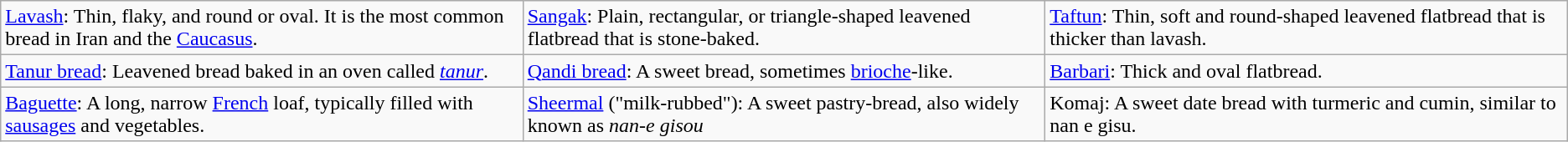<table class="wikitable">
<tr>
<td style="width: 20%;"><a href='#'>Lavash</a>: Thin, flaky, and round or oval. It is the most common bread in Iran and the <a href='#'>Caucasus</a>.</td>
<td style="width: 20%;"><a href='#'>Sangak</a>: Plain, rectangular, or triangle-shaped leavened flatbread that is stone-baked.</td>
<td style="width: 20%;"><a href='#'>Taftun</a>: Thin, soft and round-shaped leavened flatbread that is thicker than lavash.</td>
</tr>
<tr>
<td><a href='#'>Tanur bread</a>: Leavened bread baked in an oven called <em><a href='#'>tanur</a></em>.</td>
<td><a href='#'>Qandi bread</a>: A sweet bread, sometimes <a href='#'>brioche</a>-like.</td>
<td><a href='#'>Barbari</a>: Thick and oval flatbread.</td>
</tr>
<tr>
<td><a href='#'>Baguette</a>: A long, narrow <a href='#'>French</a> loaf, typically filled with <a href='#'>sausages</a> and vegetables.</td>
<td><a href='#'>Sheermal</a> ("milk-rubbed"): A sweet pastry-bread, also widely known as <em>nan-e gisou</em></td>
<td>Komaj: A sweet date bread with turmeric and cumin, similar to nan e gisu.</td>
</tr>
</table>
